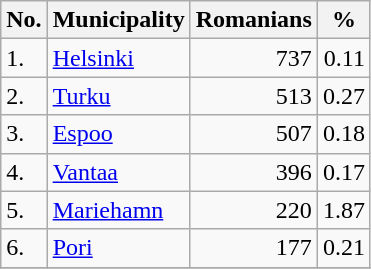<table class="wikitable sortable">
<tr>
<th>No.</th>
<th>Municipality</th>
<th>Romanians</th>
<th>%</th>
</tr>
<tr>
<td>1.</td>
<td><a href='#'>Helsinki</a></td>
<td align=right>737</td>
<td align=right>0.11</td>
</tr>
<tr>
<td>2.</td>
<td><a href='#'>Turku</a></td>
<td align=right>513</td>
<td align=right>0.27</td>
</tr>
<tr>
<td>3.</td>
<td><a href='#'>Espoo</a></td>
<td align=right>507</td>
<td align=right>0.18</td>
</tr>
<tr>
<td>4.</td>
<td><a href='#'>Vantaa</a></td>
<td align=right>396</td>
<td align=right>0.17</td>
</tr>
<tr>
<td>5.</td>
<td><a href='#'>Mariehamn</a></td>
<td align=right>220</td>
<td align=right>1.87</td>
</tr>
<tr>
<td>6.</td>
<td><a href='#'>Pori</a></td>
<td align=right>177</td>
<td align=right>0.21</td>
</tr>
<tr>
</tr>
</table>
